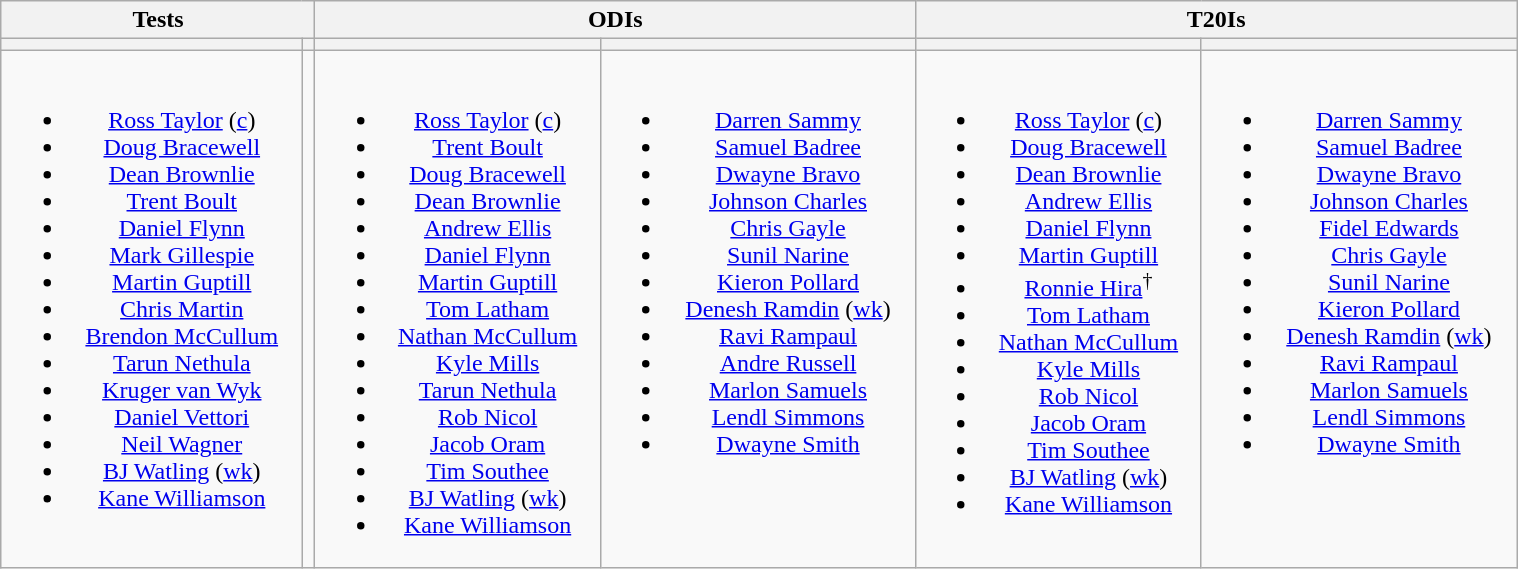<table class="wikitable" style="text-align:center; width:80%; margin:auto">
<tr>
<th colspan="2">Tests</th>
<th colspan="2">ODIs</th>
<th colspan="2">T20Is</th>
</tr>
<tr>
<th></th>
<th></th>
<th></th>
<th></th>
<th></th>
<th></th>
</tr>
<tr style="vertical-align:top">
<td><br><ul><li><a href='#'>Ross Taylor</a> (<a href='#'>c</a>)</li><li><a href='#'>Doug Bracewell</a></li><li><a href='#'>Dean Brownlie</a></li><li><a href='#'>Trent Boult</a></li><li><a href='#'>Daniel Flynn</a></li><li><a href='#'>Mark Gillespie</a></li><li><a href='#'>Martin Guptill</a></li><li><a href='#'>Chris Martin</a></li><li><a href='#'>Brendon McCullum</a></li><li><a href='#'>Tarun Nethula</a></li><li><a href='#'>Kruger van Wyk</a></li><li><a href='#'>Daniel Vettori</a></li><li><a href='#'>Neil Wagner</a></li><li><a href='#'>BJ Watling</a> (<a href='#'>wk</a>)</li><li><a href='#'>Kane Williamson</a></li></ul></td>
<td></td>
<td><br><ul><li><a href='#'>Ross Taylor</a> (<a href='#'>c</a>)</li><li><a href='#'>Trent Boult</a></li><li><a href='#'>Doug Bracewell</a></li><li><a href='#'>Dean Brownlie</a></li><li><a href='#'>Andrew Ellis</a></li><li><a href='#'>Daniel Flynn</a></li><li><a href='#'>Martin Guptill</a></li><li><a href='#'>Tom Latham</a></li><li><a href='#'>Nathan McCullum</a></li><li><a href='#'>Kyle Mills</a></li><li><a href='#'>Tarun Nethula</a></li><li><a href='#'>Rob Nicol</a></li><li><a href='#'>Jacob Oram</a></li><li><a href='#'>Tim Southee</a></li><li><a href='#'>BJ Watling</a> (<a href='#'>wk</a>)</li><li><a href='#'>Kane Williamson</a></li></ul></td>
<td><br><ul><li><a href='#'>Darren Sammy</a></li><li><a href='#'>Samuel Badree</a></li><li><a href='#'>Dwayne Bravo</a></li><li><a href='#'>Johnson Charles</a></li><li><a href='#'>Chris Gayle</a></li><li><a href='#'>Sunil Narine</a></li><li><a href='#'>Kieron Pollard</a></li><li><a href='#'>Denesh Ramdin</a> (<a href='#'>wk</a>)</li><li><a href='#'>Ravi Rampaul</a></li><li><a href='#'>Andre Russell</a></li><li><a href='#'>Marlon Samuels</a></li><li><a href='#'>Lendl Simmons</a></li><li><a href='#'>Dwayne Smith</a></li></ul></td>
<td><br><ul><li><a href='#'>Ross Taylor</a> (<a href='#'>c</a>)</li><li><a href='#'>Doug Bracewell</a></li><li><a href='#'>Dean Brownlie</a></li><li><a href='#'>Andrew Ellis</a></li><li><a href='#'>Daniel Flynn</a></li><li><a href='#'>Martin Guptill</a></li><li><a href='#'>Ronnie Hira</a><sup>†</sup></li><li><a href='#'>Tom Latham</a></li><li><a href='#'>Nathan McCullum</a></li><li><a href='#'>Kyle Mills</a></li><li><a href='#'>Rob Nicol</a></li><li><a href='#'>Jacob Oram</a></li><li><a href='#'>Tim Southee</a></li><li><a href='#'>BJ Watling</a> (<a href='#'>wk</a>)</li><li><a href='#'>Kane Williamson</a></li></ul></td>
<td><br><ul><li><a href='#'>Darren Sammy</a></li><li><a href='#'>Samuel Badree</a></li><li><a href='#'>Dwayne Bravo</a></li><li><a href='#'>Johnson Charles</a></li><li><a href='#'>Fidel Edwards</a></li><li><a href='#'>Chris Gayle</a></li><li><a href='#'>Sunil Narine</a></li><li><a href='#'>Kieron Pollard</a></li><li><a href='#'>Denesh Ramdin</a> (<a href='#'>wk</a>)</li><li><a href='#'>Ravi Rampaul</a></li><li><a href='#'>Marlon Samuels</a></li><li><a href='#'>Lendl Simmons</a></li><li><a href='#'>Dwayne Smith</a></li></ul></td>
</tr>
</table>
